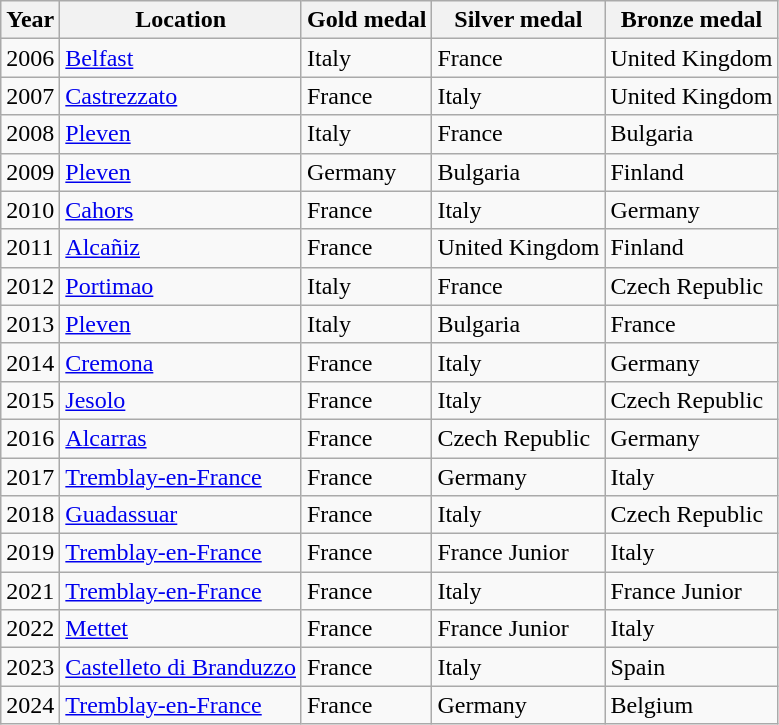<table class="wikitable sortable">
<tr>
<th>Year</th>
<th>Location</th>
<th>Gold medal</th>
<th>Silver medal</th>
<th>Bronze medal</th>
</tr>
<tr>
<td>2006</td>
<td> <a href='#'>Belfast</a></td>
<td> Italy</td>
<td> France</td>
<td> United Kingdom</td>
</tr>
<tr>
<td>2007</td>
<td> <a href='#'>Castrezzato</a></td>
<td> France</td>
<td> Italy</td>
<td> United Kingdom</td>
</tr>
<tr>
<td>2008</td>
<td> <a href='#'>Pleven</a></td>
<td> Italy</td>
<td> France</td>
<td> Bulgaria</td>
</tr>
<tr>
<td>2009</td>
<td> <a href='#'>Pleven</a></td>
<td> Germany</td>
<td> Bulgaria</td>
<td> Finland</td>
</tr>
<tr>
<td>2010</td>
<td> <a href='#'>Cahors</a></td>
<td> France</td>
<td> Italy</td>
<td> Germany</td>
</tr>
<tr>
<td>2011</td>
<td> <a href='#'>Alcañiz</a></td>
<td> France</td>
<td> United Kingdom</td>
<td> Finland</td>
</tr>
<tr>
<td>2012</td>
<td> <a href='#'>Portimao</a></td>
<td> Italy</td>
<td> France</td>
<td> Czech Republic</td>
</tr>
<tr>
<td>2013</td>
<td> <a href='#'>Pleven</a></td>
<td> Italy</td>
<td> Bulgaria</td>
<td> France</td>
</tr>
<tr>
<td>2014</td>
<td> <a href='#'>Cremona</a></td>
<td> France</td>
<td> Italy</td>
<td> Germany</td>
</tr>
<tr>
<td>2015</td>
<td> <a href='#'>Jesolo</a></td>
<td> France</td>
<td> Italy</td>
<td> Czech Republic</td>
</tr>
<tr>
<td>2016</td>
<td> <a href='#'>Alcarras</a></td>
<td> France</td>
<td> Czech Republic</td>
<td> Germany</td>
</tr>
<tr>
<td>2017</td>
<td> <a href='#'>Tremblay-en-France</a></td>
<td> France</td>
<td> Germany</td>
<td> Italy</td>
</tr>
<tr>
<td>2018</td>
<td> <a href='#'>Guadassuar</a></td>
<td> France</td>
<td> Italy</td>
<td> Czech Republic</td>
</tr>
<tr>
<td>2019</td>
<td> <a href='#'>Tremblay-en-France</a></td>
<td> France</td>
<td> France Junior</td>
<td> Italy</td>
</tr>
<tr>
<td>2021</td>
<td> <a href='#'>Tremblay-en-France</a></td>
<td> France</td>
<td> Italy</td>
<td> France Junior</td>
</tr>
<tr>
<td>2022</td>
<td> <a href='#'>Mettet</a></td>
<td> France</td>
<td> France Junior</td>
<td> Italy</td>
</tr>
<tr>
<td>2023</td>
<td> <a href='#'>Castelleto di Branduzzo</a></td>
<td> France</td>
<td> Italy</td>
<td> Spain</td>
</tr>
<tr>
<td>2024</td>
<td> <a href='#'>Tremblay-en-France</a></td>
<td> France</td>
<td> Germany</td>
<td> Belgium</td>
</tr>
</table>
